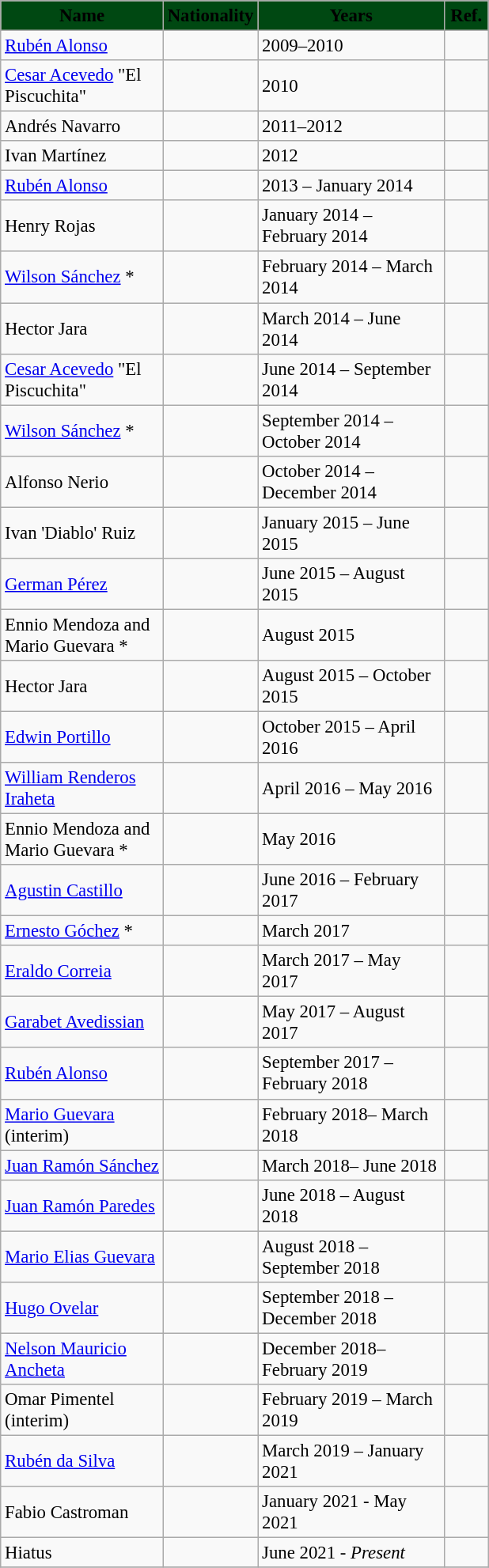<table class="wikitable" style="text-align:left; font-size:95%;">
<tr>
<th style="background:#004812; width:130px;"><span>Name</span></th>
<th style="background:#004812; width:60px;"><span>Nationality</span></th>
<th style="background:#004812; width:150px;"><span>Years</span></th>
<th style="background:#004812; width:30px;"><span>Ref.</span></th>
</tr>
<tr>
<td><a href='#'>Rubén Alonso</a></td>
<td></td>
<td>2009–2010</td>
<td></td>
</tr>
<tr>
<td><a href='#'>Cesar Acevedo</a> "El Piscuchita"</td>
<td></td>
<td>2010</td>
<td></td>
</tr>
<tr>
<td>Andrés Navarro</td>
<td></td>
<td>2011–2012</td>
<td></td>
</tr>
<tr>
<td>Ivan Martínez</td>
<td></td>
<td>2012</td>
<td></td>
</tr>
<tr>
<td><a href='#'>Rubén Alonso</a></td>
<td></td>
<td>2013 – January 2014</td>
<td></td>
</tr>
<tr>
<td>Henry Rojas</td>
<td></td>
<td>January 2014 – February 2014</td>
<td></td>
</tr>
<tr>
<td><a href='#'>Wilson Sánchez</a> *</td>
<td></td>
<td>February 2014 – March 2014</td>
<td></td>
</tr>
<tr>
<td>Hector Jara</td>
<td></td>
<td>March 2014 – June 2014</td>
<td></td>
</tr>
<tr>
<td><a href='#'>Cesar Acevedo</a> "El Piscuchita"</td>
<td></td>
<td>June 2014 – September 2014</td>
<td></td>
</tr>
<tr>
<td><a href='#'>Wilson Sánchez</a> *</td>
<td></td>
<td>September 2014 – October 2014</td>
<td></td>
</tr>
<tr>
<td>Alfonso Nerio</td>
<td></td>
<td>October 2014 – December 2014</td>
<td></td>
</tr>
<tr>
<td>Ivan 'Diablo' Ruiz</td>
<td></td>
<td>January 2015 – June 2015</td>
<td></td>
</tr>
<tr>
<td><a href='#'>German Pérez</a></td>
<td></td>
<td>June 2015 – August 2015</td>
<td></td>
</tr>
<tr>
<td>Ennio Mendoza and Mario Guevara *</td>
<td></td>
<td>August 2015</td>
<td></td>
</tr>
<tr>
<td>Hector Jara</td>
<td></td>
<td>August 2015 – October 2015</td>
<td></td>
</tr>
<tr>
<td><a href='#'>Edwin Portillo</a></td>
<td></td>
<td>October 2015 – April 2016</td>
<td></td>
</tr>
<tr>
<td><a href='#'>William Renderos Iraheta</a></td>
<td></td>
<td>April 2016 – May 2016</td>
<td></td>
</tr>
<tr>
<td>Ennio Mendoza and Mario Guevara *</td>
<td></td>
<td>May 2016</td>
<td></td>
</tr>
<tr>
<td><a href='#'>Agustin Castillo</a></td>
<td></td>
<td>June 2016 – February 2017</td>
<td></td>
</tr>
<tr>
<td><a href='#'>Ernesto Góchez</a> *</td>
<td></td>
<td>March 2017</td>
<td></td>
</tr>
<tr>
<td><a href='#'>Eraldo Correia</a></td>
<td></td>
<td>March 2017 – May 2017</td>
<td></td>
</tr>
<tr>
<td><a href='#'>Garabet Avedissian</a></td>
<td></td>
<td>May 2017 – August 2017</td>
<td></td>
</tr>
<tr>
<td><a href='#'>Rubén Alonso</a></td>
<td></td>
<td>September 2017 – February 2018</td>
<td></td>
</tr>
<tr>
<td><a href='#'>Mario Guevara</a> (interim)</td>
<td></td>
<td>February 2018– March 2018</td>
<td></td>
</tr>
<tr>
<td><a href='#'>Juan Ramón Sánchez</a></td>
<td></td>
<td>March 2018– June 2018</td>
<td></td>
</tr>
<tr>
<td><a href='#'>Juan Ramón Paredes</a></td>
<td></td>
<td>June 2018 – August 2018</td>
<td></td>
</tr>
<tr>
<td><a href='#'>Mario Elias Guevara</a></td>
<td></td>
<td>August 2018 – September 2018</td>
<td></td>
</tr>
<tr>
<td><a href='#'>Hugo Ovelar</a></td>
<td></td>
<td>September 2018 – December 2018</td>
<td></td>
</tr>
<tr>
<td><a href='#'>Nelson Mauricio Ancheta</a></td>
<td></td>
<td>December 2018– February 2019</td>
<td></td>
</tr>
<tr>
<td>Omar Pimentel (interim)</td>
<td></td>
<td>February 2019 – March 2019</td>
<td></td>
</tr>
<tr>
<td><a href='#'>Rubén da Silva</a></td>
<td></td>
<td>March 2019 – January 2021</td>
<td></td>
</tr>
<tr>
<td>Fabio Castroman</td>
<td></td>
<td>January 2021 - May 2021</td>
<td></td>
</tr>
<tr>
<td>Hiatus</td>
<td></td>
<td>June 2021 - <em>Present</em></td>
<td></td>
</tr>
<tr>
</tr>
</table>
